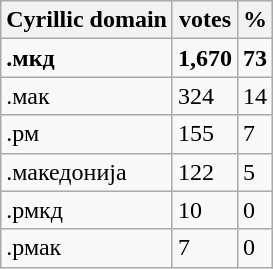<table class="wikitable" border="1">
<tr>
<th>Cyrillic domain</th>
<th>votes</th>
<th>%</th>
</tr>
<tr>
<td><strong>.мкд</strong></td>
<td><strong>1,670</strong></td>
<td><strong>73</strong></td>
</tr>
<tr>
<td>.мак</td>
<td>324</td>
<td>14</td>
</tr>
<tr>
<td>.рм</td>
<td>155</td>
<td>7</td>
</tr>
<tr>
<td>.македонија</td>
<td>122</td>
<td>5</td>
</tr>
<tr>
<td>.рмкд</td>
<td>10</td>
<td>0</td>
</tr>
<tr>
<td>.рмак</td>
<td>7</td>
<td>0</td>
</tr>
</table>
